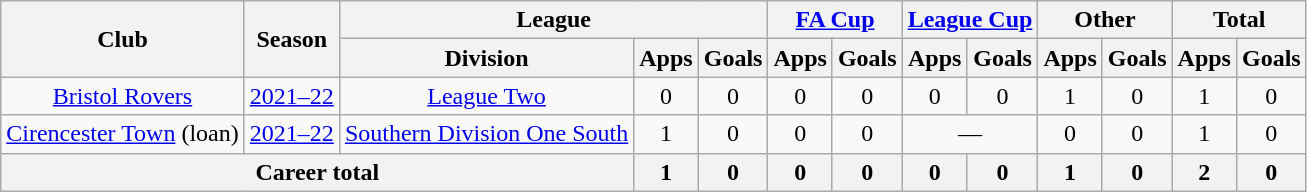<table class="wikitable" style="text-align: center">
<tr>
<th rowspan="2">Club</th>
<th rowspan="2">Season</th>
<th colspan="3">League</th>
<th colspan="2"><a href='#'>FA Cup</a></th>
<th colspan="2"><a href='#'>League Cup</a></th>
<th colspan="2">Other</th>
<th colspan="2">Total</th>
</tr>
<tr>
<th>Division</th>
<th>Apps</th>
<th>Goals</th>
<th>Apps</th>
<th>Goals</th>
<th>Apps</th>
<th>Goals</th>
<th>Apps</th>
<th>Goals</th>
<th>Apps</th>
<th>Goals</th>
</tr>
<tr>
<td><a href='#'>Bristol Rovers</a></td>
<td><a href='#'>2021–22</a></td>
<td><a href='#'>League Two</a></td>
<td>0</td>
<td>0</td>
<td>0</td>
<td>0</td>
<td>0</td>
<td>0</td>
<td>1</td>
<td>0</td>
<td>1</td>
<td>0</td>
</tr>
<tr>
<td><a href='#'>Cirencester Town</a> (loan)</td>
<td><a href='#'>2021–22</a></td>
<td><a href='#'>Southern Division One South</a></td>
<td>1</td>
<td>0</td>
<td>0</td>
<td>0</td>
<td colspan="2">—</td>
<td>0</td>
<td>0</td>
<td>1</td>
<td>0</td>
</tr>
<tr>
<th colspan="3">Career total</th>
<th>1</th>
<th>0</th>
<th>0</th>
<th>0</th>
<th>0</th>
<th>0</th>
<th>1</th>
<th>0</th>
<th>2</th>
<th>0</th>
</tr>
</table>
